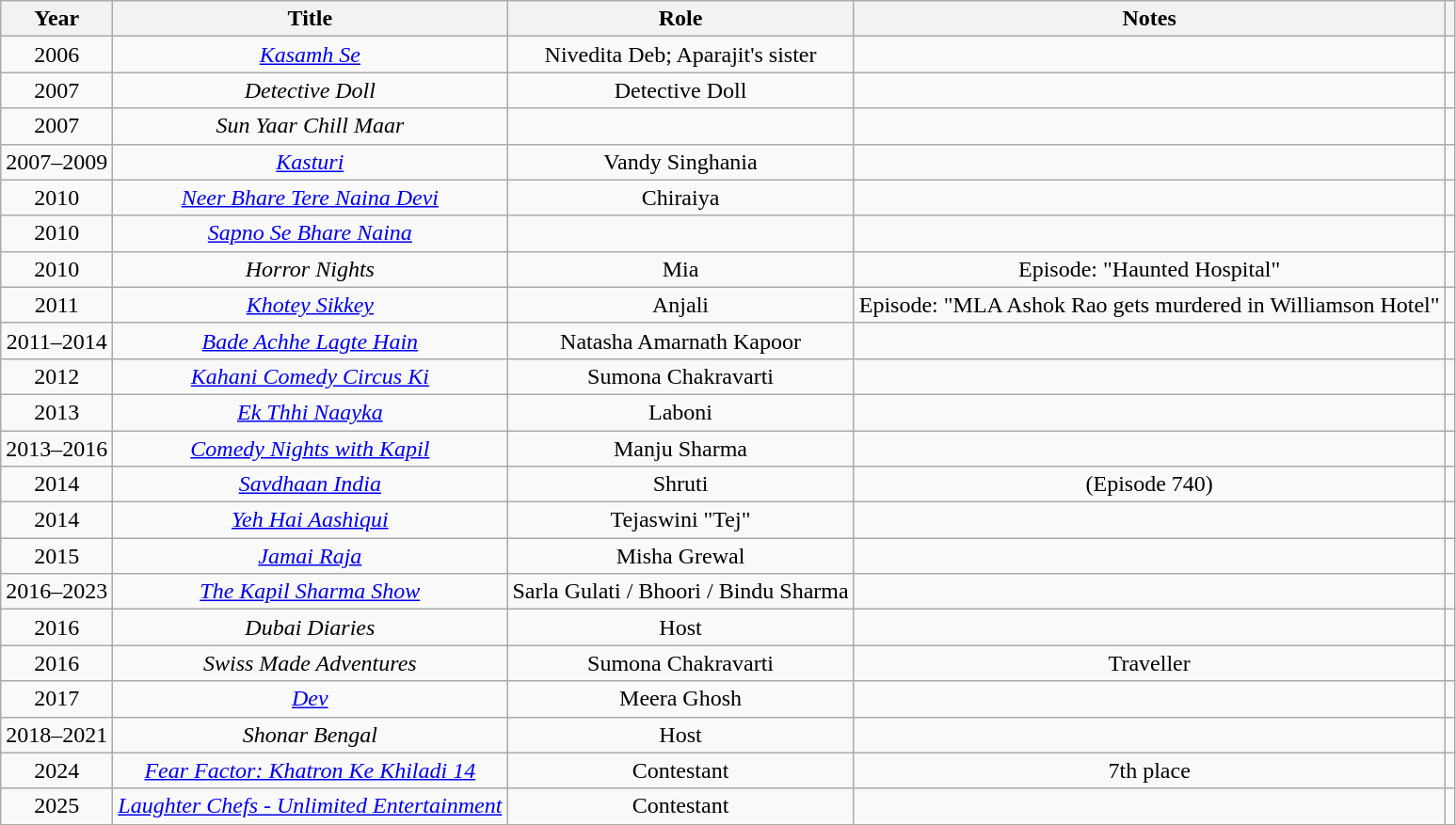<table class="wikitable" style="text-align:center;">
<tr>
<th scope="col">Year</th>
<th scope="col">Title</th>
<th scope="col">Role</th>
<th scope="col" class="unsortable">Notes</th>
<th scope="col" class="unsortable"></th>
</tr>
<tr>
<td>2006</td>
<td scope="row"><em><a href='#'>Kasamh Se</a></em></td>
<td>Nivedita Deb; Aparajit's sister</td>
<td></td>
<td style="text-align:center;"></td>
</tr>
<tr>
<td>2007</td>
<td scope="row"><em>Detective Doll</em></td>
<td>Detective Doll</td>
<td></td>
<td style="text-align:center;"></td>
</tr>
<tr>
<td>2007</td>
<td scope="row"><em>Sun Yaar Chill Maar</em></td>
<td></td>
<td></td>
<td style="text-align:center;"></td>
</tr>
<tr>
<td>2007–2009</td>
<td scope="row"><em><a href='#'>Kasturi</a></em></td>
<td>Vandy Singhania</td>
<td></td>
<td style="text-align:center;"></td>
</tr>
<tr>
<td>2010</td>
<td scope="row"><em><a href='#'>Neer Bhare Tere Naina Devi</a></em></td>
<td>Chiraiya</td>
<td></td>
<td style="text-align:center;"></td>
</tr>
<tr>
<td>2010</td>
<td scope="row"><em><a href='#'>Sapno Se Bhare Naina</a></em></td>
<td></td>
<td></td>
<td style="text-align:center;"></td>
</tr>
<tr>
<td>2010</td>
<td scope="row"><em>Horror Nights</em></td>
<td>Mia</td>
<td>Episode: "Haunted Hospital"</td>
<td style="text-align:center;"></td>
</tr>
<tr>
<td>2011</td>
<td scope="row"><em><a href='#'>Khotey Sikkey</a></em></td>
<td>Anjali</td>
<td>Episode: "MLA Ashok Rao gets murdered in Williamson Hotel"</td>
<td style="text-align:center;"></td>
</tr>
<tr>
<td>2011–2014</td>
<td scope="row"><em><a href='#'>Bade Achhe Lagte Hain</a></em></td>
<td>Natasha Amarnath Kapoor</td>
<td></td>
<td style="text-align:center;"></td>
</tr>
<tr>
<td>2012</td>
<td scope="row"><em><a href='#'>Kahani Comedy Circus Ki</a></em></td>
<td>Sumona Chakravarti</td>
<td></td>
<td style="text-align:center;"></td>
</tr>
<tr>
<td>2013</td>
<td scope="row"><em><a href='#'>Ek Thhi Naayka</a></em></td>
<td sort>Laboni</td>
<td></td>
<td style="text-align:center;"></td>
</tr>
<tr>
<td>2013–2016</td>
<td scope="row"><em><a href='#'>Comedy Nights with Kapil</a></em></td>
<td>Manju Sharma</td>
<td></td>
<td style="text-align:center;"></td>
</tr>
<tr>
<td>2014</td>
<td scope="row"><em><a href='#'>Savdhaan India</a></em></td>
<td>Shruti</td>
<td>(Episode 740)</td>
<td style="text-align:center;"></td>
</tr>
<tr>
<td>2014</td>
<td scope="row"><em><a href='#'>Yeh Hai Aashiqui</a></em></td>
<td>Tejaswini "Tej"</td>
<td></td>
<td style="text-align:center;"></td>
</tr>
<tr>
<td>2015</td>
<td scope="row"><em><a href='#'>Jamai Raja</a></em></td>
<td>Misha Grewal</td>
<td></td>
<td style="text-align:center;"></td>
</tr>
<tr>
<td>2016–2023</td>
<td scope="row"><em><a href='#'>The Kapil Sharma Show</a></em></td>
<td>Sarla Gulati / Bhoori / Bindu Sharma</td>
<td></td>
<td style="text-align:center;"></td>
</tr>
<tr>
<td>2016</td>
<td scope="row"><em>Dubai Diaries</em></td>
<td>Host</td>
<td></td>
<td style="text-align:center;"></td>
</tr>
<tr>
<td>2016</td>
<td scope="row"><em>Swiss Made Adventures</em></td>
<td>Sumona Chakravarti</td>
<td>Traveller</td>
<td style="text-align:center;"></td>
</tr>
<tr>
<td>2017</td>
<td scope="row"><em><a href='#'>Dev</a></em></td>
<td>Meera Ghosh</td>
<td></td>
<td style="text-align:center;"></td>
</tr>
<tr>
<td>2018–2021</td>
<td scope="row"><em>Shonar Bengal</em></td>
<td>Host</td>
<td></td>
<td style="text-align:center;"></td>
</tr>
<tr>
<td>2024</td>
<td scope="row"><em><a href='#'>Fear Factor: Khatron Ke Khiladi 14</a></em></td>
<td>Contestant</td>
<td>7th place</td>
<td style="text-align:center;"></td>
</tr>
<tr>
<td>2025</td>
<td scope="row"><em><a href='#'>Laughter Chefs - Unlimited Entertainment</a></em></td>
<td>Contestant</td>
<td></td>
<td></td>
</tr>
</table>
